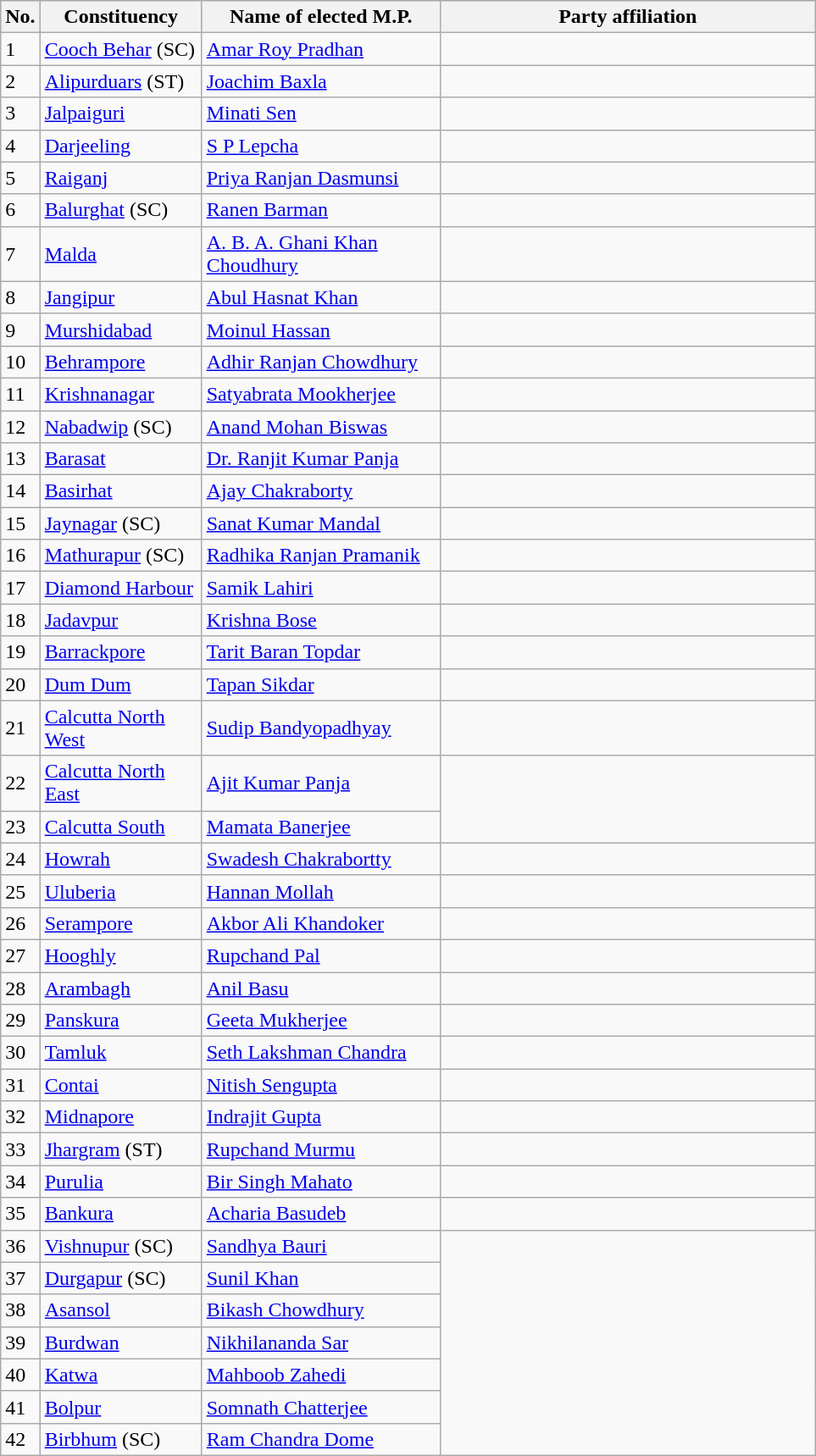<table class="wikitable">
<tr style="background:#ccc; text-align:center;">
<th>No.</th>
<th style="width:120px">Constituency</th>
<th style="width:180px">Name of elected M.P.</th>
<th colspan="2" style="width:18em">Party affiliation</th>
</tr>
<tr>
<td>1</td>
<td><a href='#'>Cooch Behar</a> (SC)</td>
<td><a href='#'>Amar Roy Pradhan</a></td>
<td></td>
</tr>
<tr>
<td>2</td>
<td><a href='#'>Alipurduars</a> (ST)</td>
<td><a href='#'>Joachim Baxla</a></td>
<td></td>
</tr>
<tr>
<td>3</td>
<td><a href='#'>Jalpaiguri</a></td>
<td><a href='#'>Minati Sen</a></td>
<td></td>
</tr>
<tr>
<td>4</td>
<td><a href='#'>Darjeeling</a></td>
<td><a href='#'>S P Lepcha</a></td>
</tr>
<tr>
<td>5</td>
<td><a href='#'>Raiganj</a></td>
<td><a href='#'>Priya Ranjan Dasmunsi</a></td>
<td></td>
</tr>
<tr>
<td>6</td>
<td><a href='#'>Balurghat</a> (SC)</td>
<td><a href='#'>Ranen Barman</a></td>
<td></td>
</tr>
<tr>
<td>7</td>
<td><a href='#'>Malda</a></td>
<td><a href='#'>A. B. A. Ghani Khan Choudhury</a></td>
<td></td>
</tr>
<tr>
<td>8</td>
<td><a href='#'>Jangipur</a></td>
<td><a href='#'>Abul Hasnat Khan</a></td>
<td></td>
</tr>
<tr>
<td>9</td>
<td><a href='#'>Murshidabad</a></td>
<td><a href='#'>Moinul Hassan</a></td>
</tr>
<tr>
<td>10</td>
<td><a href='#'>Behrampore</a></td>
<td><a href='#'>Adhir Ranjan Chowdhury</a></td>
<td></td>
</tr>
<tr>
<td>11</td>
<td><a href='#'>Krishnanagar</a></td>
<td><a href='#'>Satyabrata Mookherjee</a></td>
<td></td>
</tr>
<tr>
<td>12</td>
<td><a href='#'>Nabadwip</a> (SC)</td>
<td><a href='#'>Anand Mohan Biswas</a></td>
<td></td>
</tr>
<tr>
<td>13</td>
<td><a href='#'>Barasat</a></td>
<td><a href='#'>Dr. Ranjit Kumar Panja</a></td>
</tr>
<tr>
<td>14</td>
<td><a href='#'>Basirhat</a></td>
<td><a href='#'>Ajay Chakraborty</a></td>
<td></td>
</tr>
<tr>
<td>15</td>
<td><a href='#'>Jaynagar</a> (SC)</td>
<td><a href='#'>Sanat Kumar Mandal</a></td>
<td></td>
</tr>
<tr>
<td>16</td>
<td><a href='#'>Mathurapur</a> (SC)</td>
<td><a href='#'>Radhika Ranjan Pramanik</a></td>
<td></td>
</tr>
<tr>
<td>17</td>
<td><a href='#'>Diamond Harbour</a></td>
<td><a href='#'>Samik Lahiri</a></td>
</tr>
<tr>
<td>18</td>
<td><a href='#'>Jadavpur</a></td>
<td><a href='#'>Krishna Bose</a></td>
<td></td>
</tr>
<tr>
<td>19</td>
<td><a href='#'>Barrackpore</a></td>
<td><a href='#'>Tarit Baran Topdar</a></td>
<td></td>
</tr>
<tr>
<td>20</td>
<td><a href='#'>Dum Dum</a></td>
<td><a href='#'>Tapan Sikdar</a></td>
<td></td>
</tr>
<tr>
<td>21</td>
<td><a href='#'>Calcutta North West</a></td>
<td><a href='#'>Sudip Bandyopadhyay</a></td>
<td></td>
</tr>
<tr>
<td>22</td>
<td><a href='#'>Calcutta North East</a></td>
<td><a href='#'>Ajit Kumar Panja</a></td>
</tr>
<tr>
<td>23</td>
<td><a href='#'>Calcutta South</a></td>
<td><a href='#'>Mamata Banerjee</a></td>
</tr>
<tr>
<td>24</td>
<td><a href='#'>Howrah</a></td>
<td><a href='#'>Swadesh Chakrabortty</a></td>
<td></td>
</tr>
<tr>
<td>25</td>
<td><a href='#'>Uluberia</a></td>
<td><a href='#'>Hannan Mollah</a></td>
</tr>
<tr>
<td>26</td>
<td><a href='#'>Serampore</a></td>
<td><a href='#'>Akbor Ali Khandoker</a></td>
<td></td>
</tr>
<tr>
<td>27</td>
<td><a href='#'>Hooghly</a></td>
<td><a href='#'>Rupchand Pal</a></td>
<td></td>
</tr>
<tr>
<td>28</td>
<td><a href='#'>Arambagh</a></td>
<td><a href='#'>Anil Basu</a></td>
</tr>
<tr>
<td>29</td>
<td><a href='#'>Panskura</a></td>
<td><a href='#'>Geeta Mukherjee</a></td>
<td></td>
</tr>
<tr>
<td>30</td>
<td><a href='#'>Tamluk</a></td>
<td><a href='#'>Seth Lakshman Chandra</a></td>
<td></td>
</tr>
<tr>
<td>31</td>
<td><a href='#'>Contai</a></td>
<td><a href='#'>Nitish Sengupta</a></td>
<td></td>
</tr>
<tr>
<td>32</td>
<td><a href='#'>Midnapore</a></td>
<td><a href='#'>Indrajit Gupta</a></td>
<td></td>
</tr>
<tr>
<td>33</td>
<td><a href='#'>Jhargram</a> (ST)</td>
<td><a href='#'>Rupchand Murmu</a></td>
<td></td>
</tr>
<tr>
<td>34</td>
<td><a href='#'>Purulia</a></td>
<td><a href='#'>Bir Singh Mahato</a></td>
<td></td>
</tr>
<tr>
<td>35</td>
<td><a href='#'>Bankura</a></td>
<td><a href='#'>Acharia Basudeb</a></td>
<td></td>
</tr>
<tr>
<td>36</td>
<td><a href='#'>Vishnupur</a> (SC)</td>
<td><a href='#'>Sandhya Bauri</a></td>
</tr>
<tr>
<td>37</td>
<td><a href='#'>Durgapur</a> (SC)</td>
<td><a href='#'>Sunil Khan</a></td>
</tr>
<tr>
<td>38</td>
<td><a href='#'>Asansol</a></td>
<td><a href='#'>Bikash Chowdhury</a></td>
</tr>
<tr>
<td>39</td>
<td><a href='#'>Burdwan</a></td>
<td><a href='#'>Nikhilananda Sar</a></td>
</tr>
<tr>
<td>40</td>
<td><a href='#'>Katwa</a></td>
<td><a href='#'>Mahboob Zahedi</a></td>
</tr>
<tr>
<td>41</td>
<td><a href='#'>Bolpur</a></td>
<td><a href='#'>Somnath Chatterjee</a></td>
</tr>
<tr>
<td>42</td>
<td><a href='#'>Birbhum</a> (SC)</td>
<td><a href='#'>Ram Chandra Dome</a></td>
</tr>
</table>
